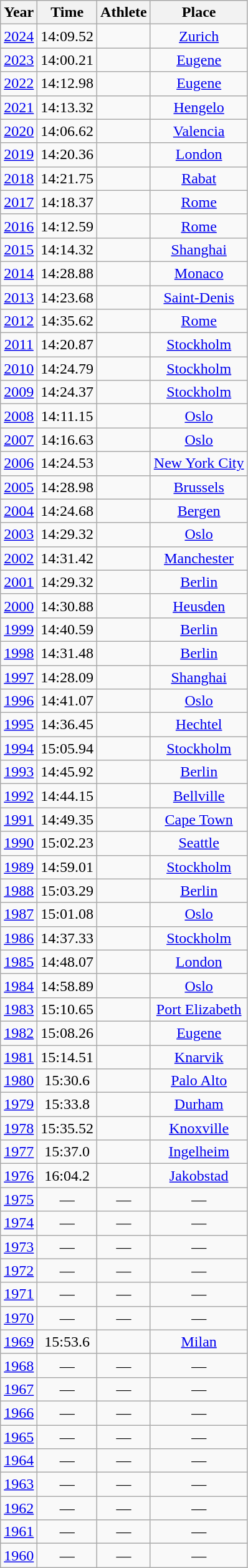<table class="wikitable sortable" style="text-align:center">
<tr>
<th>Year</th>
<th>Time</th>
<th>Athlete</th>
<th>Place</th>
</tr>
<tr>
<td><a href='#'>2024</a></td>
<td>14:09.52</td>
<td align=left></td>
<td><a href='#'>Zurich</a></td>
</tr>
<tr>
<td><a href='#'>2023</a></td>
<td>14:00.21</td>
<td align=left></td>
<td><a href='#'>Eugene</a></td>
</tr>
<tr>
<td><a href='#'>2022</a></td>
<td>14:12.98</td>
<td align=left></td>
<td><a href='#'>Eugene</a></td>
</tr>
<tr>
<td><a href='#'>2021</a></td>
<td>14:13.32</td>
<td align=left></td>
<td><a href='#'>Hengelo</a></td>
</tr>
<tr>
<td><a href='#'>2020</a></td>
<td>14:06.62</td>
<td align=left></td>
<td><a href='#'>Valencia</a></td>
</tr>
<tr>
<td><a href='#'>2019</a></td>
<td>14:20.36</td>
<td align=left></td>
<td><a href='#'>London</a></td>
</tr>
<tr>
<td><a href='#'>2018</a></td>
<td>14:21.75</td>
<td align=left></td>
<td><a href='#'>Rabat</a></td>
</tr>
<tr>
<td><a href='#'>2017</a></td>
<td>14:18.37</td>
<td align=left></td>
<td><a href='#'>Rome</a></td>
</tr>
<tr>
<td><a href='#'>2016</a></td>
<td>14:12.59</td>
<td align=left></td>
<td><a href='#'>Rome</a></td>
</tr>
<tr>
<td><a href='#'>2015</a></td>
<td>14:14.32</td>
<td align=left></td>
<td><a href='#'>Shanghai</a></td>
</tr>
<tr>
<td><a href='#'>2014</a></td>
<td>14:28.88</td>
<td align=left></td>
<td><a href='#'>Monaco</a></td>
</tr>
<tr>
<td><a href='#'>2013</a></td>
<td>14:23.68</td>
<td align=left></td>
<td><a href='#'>Saint-Denis</a></td>
</tr>
<tr>
<td><a href='#'>2012</a></td>
<td>14:35.62</td>
<td align=left></td>
<td><a href='#'>Rome</a></td>
</tr>
<tr>
<td><a href='#'>2011</a></td>
<td>14:20.87</td>
<td align=left></td>
<td><a href='#'>Stockholm</a></td>
</tr>
<tr>
<td><a href='#'>2010</a></td>
<td>14:24.79 </td>
<td align=left></td>
<td><a href='#'>Stockholm</a></td>
</tr>
<tr>
<td><a href='#'>2009</a></td>
<td>14:24.37 </td>
<td align=left></td>
<td><a href='#'>Stockholm</a></td>
</tr>
<tr>
<td><a href='#'>2008</a></td>
<td>14:11.15</td>
<td align=left></td>
<td><a href='#'>Oslo</a></td>
</tr>
<tr>
<td><a href='#'>2007</a></td>
<td>14:16.63</td>
<td align=left></td>
<td><a href='#'>Oslo</a></td>
</tr>
<tr>
<td><a href='#'>2006</a></td>
<td>14:24.53</td>
<td align=left></td>
<td><a href='#'>New York City</a></td>
</tr>
<tr>
<td><a href='#'>2005</a></td>
<td>14:28.98</td>
<td align=left></td>
<td><a href='#'>Brussels</a></td>
</tr>
<tr>
<td><a href='#'>2004</a></td>
<td>14:24.68</td>
<td align=left></td>
<td><a href='#'>Bergen</a></td>
</tr>
<tr>
<td><a href='#'>2003</a></td>
<td>14:29.32</td>
<td align=left></td>
<td><a href='#'>Oslo</a></td>
</tr>
<tr>
<td><a href='#'>2002</a></td>
<td>14:31.42</td>
<td align=left></td>
<td><a href='#'>Manchester</a></td>
</tr>
<tr>
<td><a href='#'>2001</a></td>
<td>14:29.32</td>
<td align=left></td>
<td><a href='#'>Berlin</a></td>
</tr>
<tr>
<td><a href='#'>2000</a></td>
<td>14:30.88</td>
<td align=left></td>
<td><a href='#'>Heusden</a></td>
</tr>
<tr>
<td><a href='#'>1999</a></td>
<td>14:40.59</td>
<td align=left></td>
<td><a href='#'>Berlin</a></td>
</tr>
<tr>
<td><a href='#'>1998</a></td>
<td>14:31.48</td>
<td align=left></td>
<td><a href='#'>Berlin</a></td>
</tr>
<tr>
<td><a href='#'>1997</a></td>
<td>14:28.09</td>
<td align=left></td>
<td><a href='#'>Shanghai</a></td>
</tr>
<tr>
<td><a href='#'>1996</a></td>
<td>14:41.07</td>
<td align=left></td>
<td><a href='#'>Oslo</a></td>
</tr>
<tr>
<td><a href='#'>1995</a></td>
<td>14:36.45</td>
<td align=left></td>
<td><a href='#'>Hechtel</a></td>
</tr>
<tr>
<td><a href='#'>1994</a></td>
<td>15:05.94</td>
<td align=left></td>
<td><a href='#'>Stockholm</a></td>
</tr>
<tr>
<td><a href='#'>1993</a></td>
<td>14:45.92</td>
<td align=left></td>
<td><a href='#'>Berlin</a></td>
</tr>
<tr>
<td><a href='#'>1992</a></td>
<td>14:44.15</td>
<td align=left></td>
<td><a href='#'>Bellville</a></td>
</tr>
<tr>
<td><a href='#'>1991</a></td>
<td>14:49.35</td>
<td align=left></td>
<td><a href='#'>Cape Town</a></td>
</tr>
<tr>
<td><a href='#'>1990</a></td>
<td>15:02.23</td>
<td align=left></td>
<td><a href='#'>Seattle</a></td>
</tr>
<tr>
<td><a href='#'>1989</a></td>
<td>14:59.01</td>
<td align=left></td>
<td><a href='#'>Stockholm</a></td>
</tr>
<tr>
<td><a href='#'>1988</a></td>
<td>15:03.29</td>
<td align=left></td>
<td><a href='#'>Berlin</a></td>
</tr>
<tr>
<td><a href='#'>1987</a></td>
<td>15:01.08</td>
<td align=left></td>
<td><a href='#'>Oslo</a></td>
</tr>
<tr>
<td><a href='#'>1986</a></td>
<td>14:37.33</td>
<td align=left></td>
<td><a href='#'>Stockholm</a></td>
</tr>
<tr>
<td><a href='#'>1985</a></td>
<td>14:48.07</td>
<td align=left></td>
<td><a href='#'>London</a></td>
</tr>
<tr>
<td><a href='#'>1984</a></td>
<td>14:58.89</td>
<td align=left></td>
<td><a href='#'>Oslo</a></td>
</tr>
<tr>
<td><a href='#'>1983</a></td>
<td>15:10.65</td>
<td align=left></td>
<td><a href='#'>Port Elizabeth</a></td>
</tr>
<tr>
<td><a href='#'>1982</a></td>
<td>15:08.26</td>
<td align=left></td>
<td><a href='#'>Eugene</a></td>
</tr>
<tr>
<td><a href='#'>1981</a></td>
<td>15:14.51</td>
<td align=left></td>
<td><a href='#'>Knarvik</a></td>
</tr>
<tr>
<td><a href='#'>1980</a></td>
<td>15:30.6</td>
<td align=left></td>
<td><a href='#'>Palo Alto</a></td>
</tr>
<tr>
<td><a href='#'>1979</a></td>
<td>15:33.8</td>
<td align=left></td>
<td><a href='#'>Durham</a></td>
</tr>
<tr>
<td><a href='#'>1978</a></td>
<td>15:35.52</td>
<td align=left></td>
<td><a href='#'>Knoxville</a></td>
</tr>
<tr>
<td><a href='#'>1977</a></td>
<td>15:37.0</td>
<td align=left></td>
<td><a href='#'>Ingelheim</a></td>
</tr>
<tr>
<td><a href='#'>1976</a></td>
<td>16:04.2</td>
<td align=left></td>
<td><a href='#'>Jakobstad</a></td>
</tr>
<tr>
<td><a href='#'>1975</a></td>
<td>—</td>
<td>—</td>
<td>—</td>
</tr>
<tr>
<td><a href='#'>1974</a></td>
<td>—</td>
<td>—</td>
<td>—</td>
</tr>
<tr>
<td><a href='#'>1973</a></td>
<td>—</td>
<td>—</td>
<td>—</td>
</tr>
<tr>
<td><a href='#'>1972</a></td>
<td>—</td>
<td>—</td>
<td>—</td>
</tr>
<tr>
<td><a href='#'>1971</a></td>
<td>—</td>
<td>—</td>
<td>—</td>
</tr>
<tr>
<td><a href='#'>1970</a></td>
<td>—</td>
<td>—</td>
<td>—</td>
</tr>
<tr>
<td><a href='#'>1969</a></td>
<td>15:53.6</td>
<td align=left></td>
<td><a href='#'>Milan</a></td>
</tr>
<tr>
<td><a href='#'>1968</a></td>
<td>—</td>
<td>—</td>
<td>—</td>
</tr>
<tr>
<td><a href='#'>1967</a></td>
<td>—</td>
<td>—</td>
<td>—</td>
</tr>
<tr>
<td><a href='#'>1966</a></td>
<td>—</td>
<td>—</td>
<td>—</td>
</tr>
<tr>
<td><a href='#'>1965</a></td>
<td>—</td>
<td>—</td>
<td>—</td>
</tr>
<tr>
<td><a href='#'>1964</a></td>
<td>—</td>
<td>—</td>
<td>—</td>
</tr>
<tr>
<td><a href='#'>1963</a></td>
<td>—</td>
<td>—</td>
<td>—</td>
</tr>
<tr>
<td><a href='#'>1962</a></td>
<td>—</td>
<td>—</td>
<td>—</td>
</tr>
<tr>
<td><a href='#'>1961</a></td>
<td>—</td>
<td>—</td>
<td>—</td>
</tr>
<tr>
<td><a href='#'>1960</a></td>
<td>—</td>
<td>—</td>
<td>—</td>
</tr>
</table>
